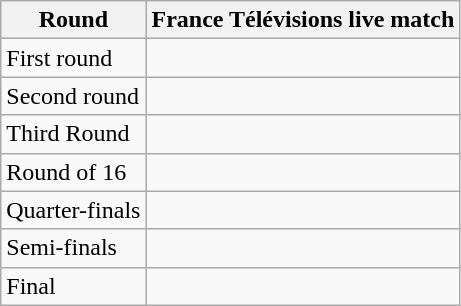<table class="wikitable">
<tr>
<th>Round</th>
<th>France Télévisions live match</th>
</tr>
<tr>
<td>First round</td>
<td></td>
</tr>
<tr>
<td>Second round</td>
<td></td>
</tr>
<tr>
<td>Third Round</td>
<td></td>
</tr>
<tr>
<td>Round of 16</td>
<td></td>
</tr>
<tr>
<td>Quarter-finals</td>
<td></td>
</tr>
<tr>
<td>Semi-finals</td>
<td></td>
</tr>
<tr>
<td>Final</td>
<td></td>
</tr>
</table>
